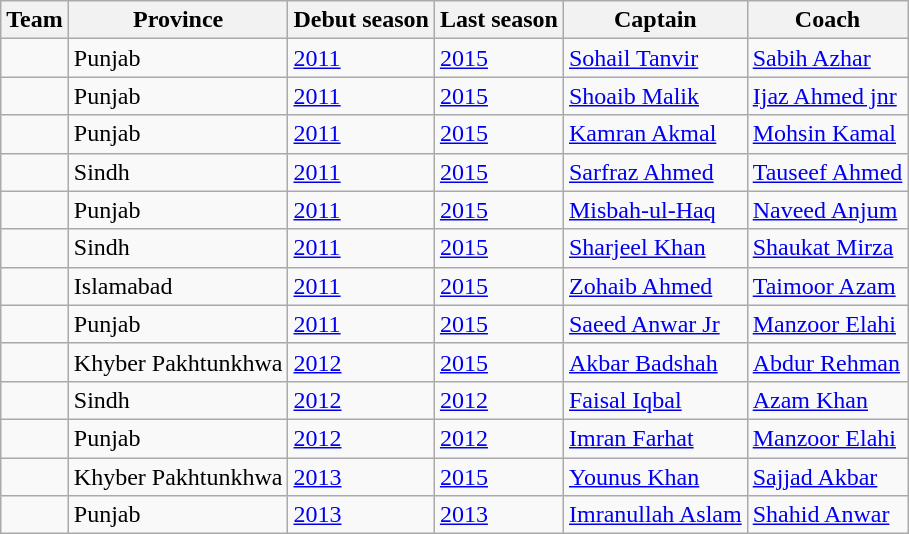<table class="wikitable">
<tr>
<th>Team</th>
<th>Province</th>
<th>Debut season</th>
<th>Last season</th>
<th>Captain</th>
<th>Coach</th>
</tr>
<tr>
<td></td>
<td>Punjab</td>
<td><a href='#'>2011</a></td>
<td><a href='#'>2015</a></td>
<td><a href='#'>Sohail Tanvir</a></td>
<td><a href='#'>Sabih Azhar</a></td>
</tr>
<tr>
<td></td>
<td>Punjab</td>
<td><a href='#'>2011</a></td>
<td><a href='#'>2015</a></td>
<td><a href='#'>Shoaib Malik</a></td>
<td><a href='#'>Ijaz Ahmed jnr</a></td>
</tr>
<tr>
<td></td>
<td>Punjab</td>
<td><a href='#'>2011</a></td>
<td><a href='#'>2015</a></td>
<td><a href='#'>Kamran Akmal</a></td>
<td><a href='#'>Mohsin Kamal</a></td>
</tr>
<tr>
<td></td>
<td>Sindh</td>
<td><a href='#'>2011</a></td>
<td><a href='#'>2015</a></td>
<td><a href='#'>Sarfraz Ahmed</a></td>
<td><a href='#'>Tauseef Ahmed</a></td>
</tr>
<tr>
<td></td>
<td>Punjab</td>
<td><a href='#'>2011</a></td>
<td><a href='#'>2015</a></td>
<td><a href='#'>Misbah-ul-Haq</a></td>
<td><a href='#'>Naveed Anjum</a></td>
</tr>
<tr>
<td></td>
<td>Sindh</td>
<td><a href='#'>2011</a></td>
<td><a href='#'>2015</a></td>
<td><a href='#'>Sharjeel Khan</a></td>
<td><a href='#'>Shaukat Mirza</a></td>
</tr>
<tr>
<td></td>
<td>Islamabad</td>
<td><a href='#'>2011</a></td>
<td><a href='#'>2015</a></td>
<td><a href='#'>Zohaib Ahmed</a></td>
<td><a href='#'>Taimoor Azam</a></td>
</tr>
<tr>
<td></td>
<td>Punjab</td>
<td><a href='#'>2011</a></td>
<td><a href='#'>2015</a></td>
<td><a href='#'>Saeed Anwar Jr</a></td>
<td><a href='#'>Manzoor Elahi</a></td>
</tr>
<tr>
<td></td>
<td>Khyber Pakhtunkhwa</td>
<td><a href='#'>2012</a></td>
<td><a href='#'>2015</a></td>
<td><a href='#'>Akbar Badshah</a></td>
<td><a href='#'>Abdur Rehman</a></td>
</tr>
<tr>
<td></td>
<td>Sindh</td>
<td><a href='#'>2012</a></td>
<td><a href='#'>2012</a></td>
<td><a href='#'>Faisal Iqbal</a></td>
<td><a href='#'>Azam Khan</a></td>
</tr>
<tr>
<td></td>
<td>Punjab</td>
<td><a href='#'>2012</a></td>
<td><a href='#'>2012</a></td>
<td><a href='#'>Imran Farhat</a></td>
<td><a href='#'>Manzoor Elahi</a></td>
</tr>
<tr>
<td></td>
<td>Khyber Pakhtunkhwa</td>
<td><a href='#'>2013</a></td>
<td><a href='#'>2015</a></td>
<td><a href='#'>Younus Khan</a></td>
<td><a href='#'>Sajjad Akbar</a></td>
</tr>
<tr>
<td></td>
<td>Punjab</td>
<td><a href='#'>2013</a></td>
<td><a href='#'>2013</a></td>
<td><a href='#'>Imranullah Aslam</a></td>
<td><a href='#'>Shahid Anwar</a></td>
</tr>
</table>
